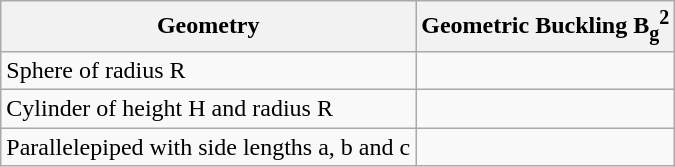<table class="wikitable">
<tr>
<th>Geometry</th>
<th>Geometric Buckling B<sub>g</sub><sup>2</sup></th>
</tr>
<tr>
<td>Sphere of radius R</td>
<td></td>
</tr>
<tr>
<td>Cylinder of height H and radius R</td>
<td></td>
</tr>
<tr>
<td>Parallelepiped with side lengths a, b and c</td>
<td></td>
</tr>
</table>
